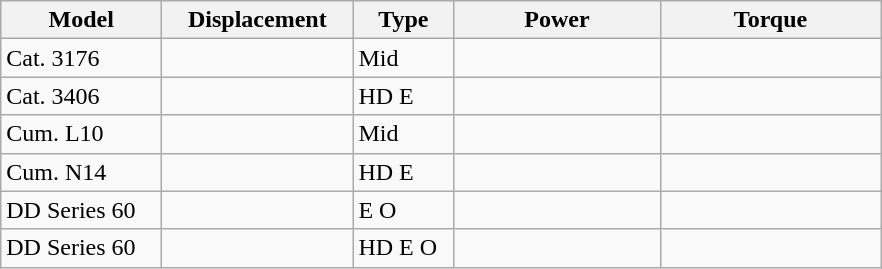<table class="wikitable">
<tr>
<th>Model</th>
<th>Displacement</th>
<th>Type</th>
<th>Power</th>
<th>Torque</th>
</tr>
<tr>
<td style="width: 100px;">Cat. 3176</td>
<td style="width: 120px;"></td>
<td style="width: 60px;">Mid</td>
<td style="width: 130px;"></td>
<td style="width: 140px;"></td>
</tr>
<tr>
<td>Cat. 3406</td>
<td></td>
<td>HD E</td>
<td></td>
<td></td>
</tr>
<tr>
<td>Cum. L10</td>
<td></td>
<td>Mid</td>
<td></td>
<td></td>
</tr>
<tr>
<td>Cum. N14</td>
<td></td>
<td>HD E</td>
<td></td>
<td></td>
</tr>
<tr>
<td>DD Series 60</td>
<td></td>
<td>E O</td>
<td></td>
<td></td>
</tr>
<tr>
<td>DD Series 60</td>
<td></td>
<td>HD E O</td>
<td></td>
<td></td>
</tr>
</table>
